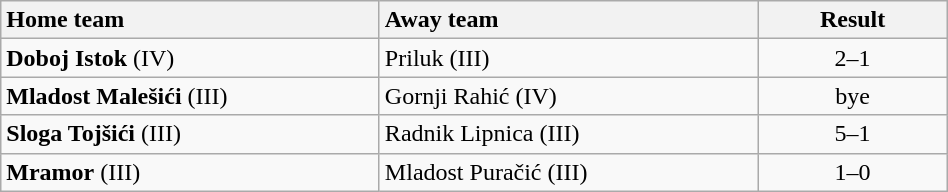<table class="wikitable" style="width:50%">
<tr>
<th style="width:40%; text-align:left">Home team</th>
<th style="width:40%; text-align:left">Away team</th>
<th>Result</th>
</tr>
<tr>
<td><strong>Doboj Istok</strong> (IV)</td>
<td>Priluk (III)</td>
<td style="text-align:center">2–1</td>
</tr>
<tr>
<td><strong>Mladost Malešići</strong> (III)</td>
<td>Gornji Rahić (IV)</td>
<td style="text-align:center">bye</td>
</tr>
<tr>
<td><strong>Sloga Tojšići</strong> (III)</td>
<td>Radnik Lipnica (III)</td>
<td style="text-align:center">5–1</td>
</tr>
<tr>
<td><strong>Mramor</strong> (III)</td>
<td>Mladost Puračić (III)</td>
<td style="text-align:center">1–0</td>
</tr>
</table>
